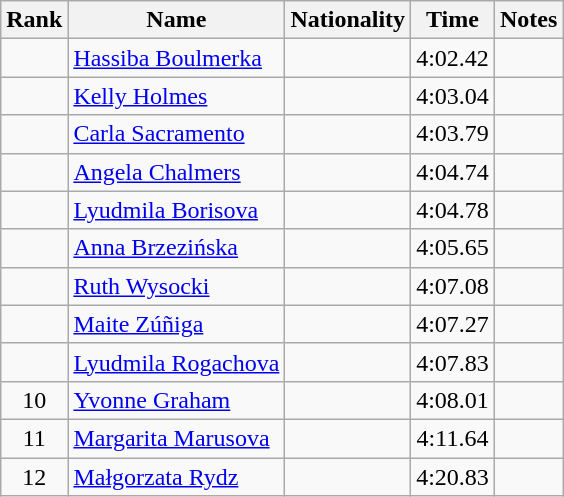<table class="wikitable sortable" style="text-align:center">
<tr>
<th>Rank</th>
<th>Name</th>
<th>Nationality</th>
<th>Time</th>
<th>Notes</th>
</tr>
<tr>
<td></td>
<td align="left"><a href='#'>Hassiba Boulmerka</a></td>
<td align=left></td>
<td>4:02.42</td>
<td></td>
</tr>
<tr>
<td></td>
<td align="left"><a href='#'>Kelly Holmes</a></td>
<td align=left></td>
<td>4:03.04</td>
<td></td>
</tr>
<tr>
<td></td>
<td align="left"><a href='#'>Carla Sacramento</a></td>
<td align=left></td>
<td>4:03.79</td>
<td></td>
</tr>
<tr>
<td></td>
<td align="left"><a href='#'>Angela Chalmers</a></td>
<td align=left></td>
<td>4:04.74</td>
<td></td>
</tr>
<tr>
<td></td>
<td align="left"><a href='#'>Lyudmila Borisova</a></td>
<td align=left></td>
<td>4:04.78</td>
<td></td>
</tr>
<tr>
<td></td>
<td align="left"><a href='#'>Anna Brzezińska</a></td>
<td align=left></td>
<td>4:05.65</td>
<td></td>
</tr>
<tr>
<td></td>
<td align="left"><a href='#'>Ruth Wysocki</a></td>
<td align=left></td>
<td>4:07.08</td>
<td></td>
</tr>
<tr>
<td></td>
<td align="left"><a href='#'>Maite Zúñiga</a></td>
<td align=left></td>
<td>4:07.27</td>
<td></td>
</tr>
<tr>
<td></td>
<td align="left"><a href='#'>Lyudmila Rogachova</a></td>
<td align=left></td>
<td>4:07.83</td>
<td></td>
</tr>
<tr>
<td>10</td>
<td align="left"><a href='#'>Yvonne Graham</a></td>
<td align=left></td>
<td>4:08.01</td>
<td></td>
</tr>
<tr>
<td>11</td>
<td align="left"><a href='#'>Margarita Marusova</a></td>
<td align=left></td>
<td>4:11.64</td>
<td></td>
</tr>
<tr>
<td>12</td>
<td align="left"><a href='#'>Małgorzata Rydz</a></td>
<td align=left></td>
<td>4:20.83</td>
<td></td>
</tr>
</table>
